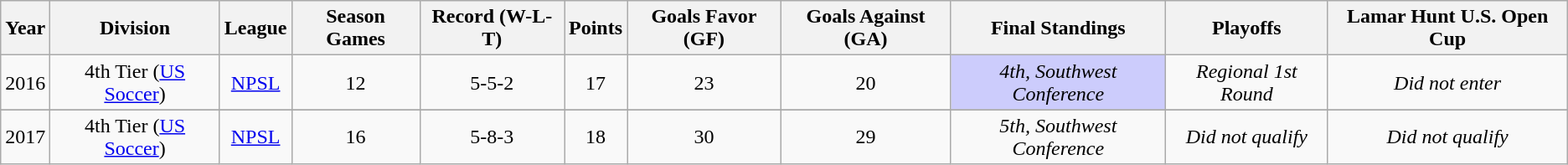<table style="text-align: center" class="wikitable sortable">
<tr>
<th>Year</th>
<th>Division</th>
<th>League</th>
<th>Season Games</th>
<th>Record (W-L-T)</th>
<th>Points</th>
<th>Goals Favor (GF)</th>
<th>Goals Against (GA)</th>
<th>Final Standings</th>
<th>Playoffs</th>
<th>Lamar Hunt U.S. Open Cup</th>
</tr>
<tr>
<td>2016</td>
<td>4th Tier (<a href='#'>US Soccer</a>)</td>
<td><a href='#'>NPSL</a></td>
<td>12</td>
<td>5-5-2</td>
<td>17</td>
<td>23</td>
<td>20</td>
<td bgcolor=#CCCCFC><em>4th, Southwest Conference</em></td>
<td><em>Regional 1st Round</em></td>
<td><em>Did not enter</em></td>
</tr>
<tr>
</tr>
<tr>
<td>2017</td>
<td>4th Tier (<a href='#'>US Soccer</a>)</td>
<td><a href='#'>NPSL</a></td>
<td>16</td>
<td>5-8-3</td>
<td>18</td>
<td>30</td>
<td>29</td>
<td><em>5th, Southwest Conference</em></td>
<td><em>Did not qualify</em></td>
<td><em>Did not qualify</em></td>
</tr>
</table>
